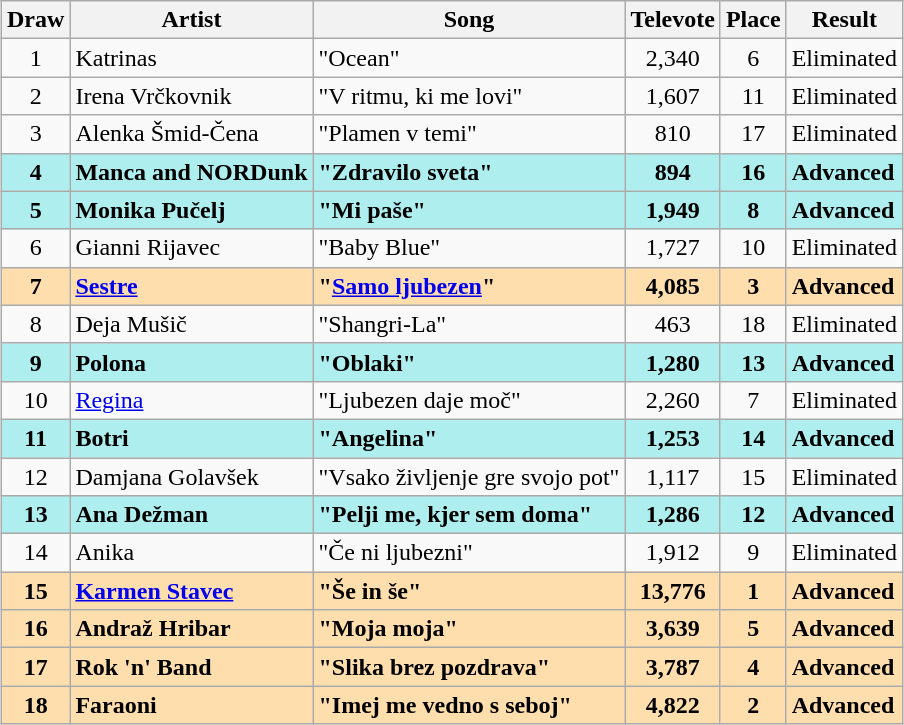<table class="sortable wikitable plainrowheaders" style="margin: 1em auto 1em auto; text-align:center;">
<tr>
<th>Draw</th>
<th>Artist</th>
<th>Song</th>
<th>Televote</th>
<th>Place</th>
<th>Result</th>
</tr>
<tr>
<td>1</td>
<td align="left">Katrinas</td>
<td align="left">"Ocean"</td>
<td>2,340</td>
<td>6</td>
<td align="left">Eliminated</td>
</tr>
<tr>
<td>2</td>
<td align="left">Irena Vrčkovnik</td>
<td align="left">"V ritmu, ki me lovi"</td>
<td>1,607</td>
<td>11</td>
<td align="left">Eliminated</td>
</tr>
<tr>
<td>3</td>
<td align="left">Alenka Šmid-Čena</td>
<td align="left">"Plamen v temi"</td>
<td>810</td>
<td>17</td>
<td align="left">Eliminated</td>
</tr>
<tr style="font-weight:bold; background:paleturquoise;">
<td>4</td>
<td align="left">Manca and NORDunk</td>
<td align="left">"Zdravilo sveta"</td>
<td>894</td>
<td>16</td>
<td align="left">Advanced</td>
</tr>
<tr style="font-weight:bold; background:paleturquoise;">
<td>5</td>
<td align="left">Monika Pučelj</td>
<td align="left">"Mi paše"</td>
<td>1,949</td>
<td>8</td>
<td align="left">Advanced</td>
</tr>
<tr>
<td>6</td>
<td align="left">Gianni Rijavec</td>
<td align="left">"Baby Blue"</td>
<td>1,727</td>
<td>10</td>
<td align="left">Eliminated</td>
</tr>
<tr style="font-weight:bold; background:navajowhite;">
<td>7</td>
<td align="left"><a href='#'>Sestre</a></td>
<td align="left">"<a href='#'>Samo ljubezen</a>"</td>
<td>4,085</td>
<td>3</td>
<td align="left">Advanced</td>
</tr>
<tr>
<td>8</td>
<td align="left">Deja Mušič</td>
<td align="left">"Shangri-La"</td>
<td>463</td>
<td>18</td>
<td align="left">Eliminated</td>
</tr>
<tr style="font-weight:bold; background:paleturquoise;">
<td>9</td>
<td align="left">Polona</td>
<td align="left">"Oblaki"</td>
<td>1,280</td>
<td>13</td>
<td align="left">Advanced</td>
</tr>
<tr>
<td>10</td>
<td align="left"><a href='#'>Regina</a></td>
<td align="left">"Ljubezen daje moč"</td>
<td>2,260</td>
<td>7</td>
<td align="left">Eliminated</td>
</tr>
<tr style="font-weight:bold; background:paleturquoise;">
<td>11</td>
<td align="left">Botri</td>
<td align="left">"Angelina"</td>
<td>1,253</td>
<td>14</td>
<td align="left">Advanced</td>
</tr>
<tr>
<td>12</td>
<td align="left">Damjana Golavšek</td>
<td align="left">"Vsako življenje gre svojo pot"</td>
<td>1,117</td>
<td>15</td>
<td align="left">Eliminated</td>
</tr>
<tr style="font-weight:bold; background:paleturquoise;">
<td>13</td>
<td align="left">Ana Dežman</td>
<td align="left">"Pelji me, kjer sem doma"</td>
<td>1,286</td>
<td>12</td>
<td align="left">Advanced</td>
</tr>
<tr>
<td>14</td>
<td align="left">Anika</td>
<td align="left">"Če ni ljubezni"</td>
<td>1,912</td>
<td>9</td>
<td align="left">Eliminated</td>
</tr>
<tr style="font-weight:bold; background:navajowhite;">
<td>15</td>
<td align="left"><a href='#'>Karmen Stavec</a></td>
<td align="left">"Še in še"</td>
<td>13,776</td>
<td>1</td>
<td align="left">Advanced</td>
</tr>
<tr style="font-weight:bold; background:navajowhite;">
<td>16</td>
<td align="left">Andraž Hribar</td>
<td align="left">"Moja moja"</td>
<td>3,639</td>
<td>5</td>
<td align="left">Advanced</td>
</tr>
<tr style="font-weight:bold; background:navajowhite;">
<td>17</td>
<td align="left">Rok 'n' Band</td>
<td align="left">"Slika brez pozdrava"</td>
<td>3,787</td>
<td>4</td>
<td align="left">Advanced</td>
</tr>
<tr style="font-weight:bold; background:navajowhite;">
<td>18</td>
<td align="left">Faraoni</td>
<td align="left">"Imej me vedno s seboj"</td>
<td>4,822</td>
<td>2</td>
<td align="left">Advanced</td>
</tr>
</table>
